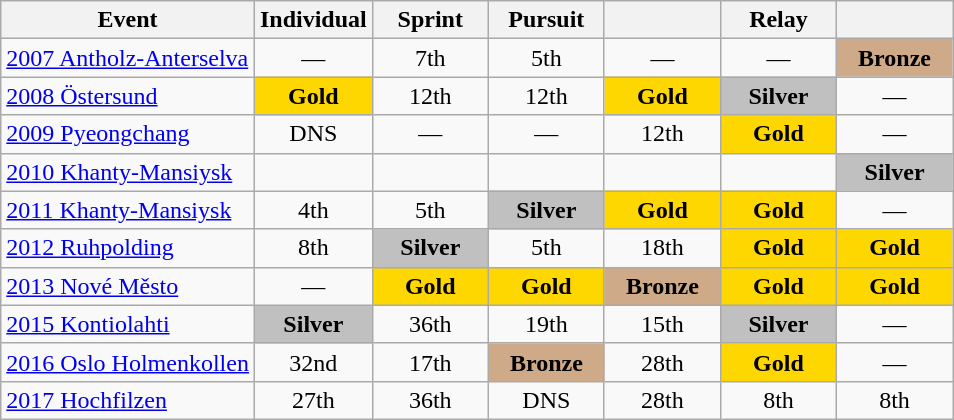<table class="wikitable" style="text-align: center;">
<tr ">
<th>Event</th>
<th style="width:70px;">Individual</th>
<th style="width:70px;">Sprint</th>
<th style="width:70px;">Pursuit</th>
<th style="width:70px;"></th>
<th style="width:70px;">Relay</th>
<th style="width:70px;"></th>
</tr>
<tr>
<td align=left> <a href='#'>2007 Antholz-Anterselva</a></td>
<td>—</td>
<td>7th</td>
<td>5th</td>
<td>—</td>
<td>—</td>
<td style="background:#cfaa88;"><strong>Bronze</strong></td>
</tr>
<tr>
<td align=left> <a href='#'>2008 Östersund</a></td>
<td style="background:gold;"><strong>Gold</strong></td>
<td>12th</td>
<td>12th</td>
<td style="background:gold;"><strong>Gold</strong></td>
<td style="background:silver;"><strong>Silver</strong></td>
<td>—</td>
</tr>
<tr>
<td align=left> <a href='#'>2009 Pyeongchang</a></td>
<td>DNS</td>
<td>—</td>
<td>—</td>
<td>12th</td>
<td style="background:gold;"><strong>Gold</strong></td>
<td>—</td>
</tr>
<tr>
<td align=left> <a href='#'>2010 Khanty-Mansiysk</a></td>
<td></td>
<td></td>
<td></td>
<td></td>
<td></td>
<td style="background:silver;"><strong>Silver</strong></td>
</tr>
<tr>
<td align=left> <a href='#'>2011 Khanty-Mansiysk</a></td>
<td>4th</td>
<td>5th</td>
<td style="background:silver;"><strong>Silver</strong></td>
<td style="background:gold;"><strong>Gold</strong></td>
<td style="background:gold;"><strong>Gold</strong></td>
<td>—</td>
</tr>
<tr>
<td align=left> <a href='#'>2012 Ruhpolding</a></td>
<td>8th</td>
<td style="background:silver;"><strong>Silver</strong></td>
<td>5th</td>
<td>18th</td>
<td style="background:gold;"><strong>Gold</strong></td>
<td style="background:gold;"><strong>Gold</strong></td>
</tr>
<tr>
<td align=left> <a href='#'>2013 Nové Město</a></td>
<td>—</td>
<td style="background:gold;"><strong>Gold</strong></td>
<td style="background:gold;"><strong>Gold</strong></td>
<td style="background:#cfaa88;"><strong>Bronze</strong></td>
<td style="background:gold;"><strong>Gold</strong></td>
<td style="background:gold;"><strong>Gold</strong></td>
</tr>
<tr>
<td align=left> <a href='#'>2015 Kontiolahti</a></td>
<td style="background:silver;"><strong>Silver</strong></td>
<td>36th</td>
<td>19th</td>
<td>15th</td>
<td style="background:silver;"><strong>Silver</strong></td>
<td>—</td>
</tr>
<tr>
<td align=left> <a href='#'>2016 Oslo Holmenkollen</a></td>
<td>32nd</td>
<td>17th</td>
<td style="background:#cfaa88;"><strong>Bronze</strong></td>
<td>28th</td>
<td style="background:gold;"><strong>Gold</strong></td>
<td>—</td>
</tr>
<tr>
<td align=left> <a href='#'>2017 Hochfilzen</a></td>
<td>27th</td>
<td>36th</td>
<td>DNS</td>
<td>28th</td>
<td>8th</td>
<td>8th</td>
</tr>
</table>
